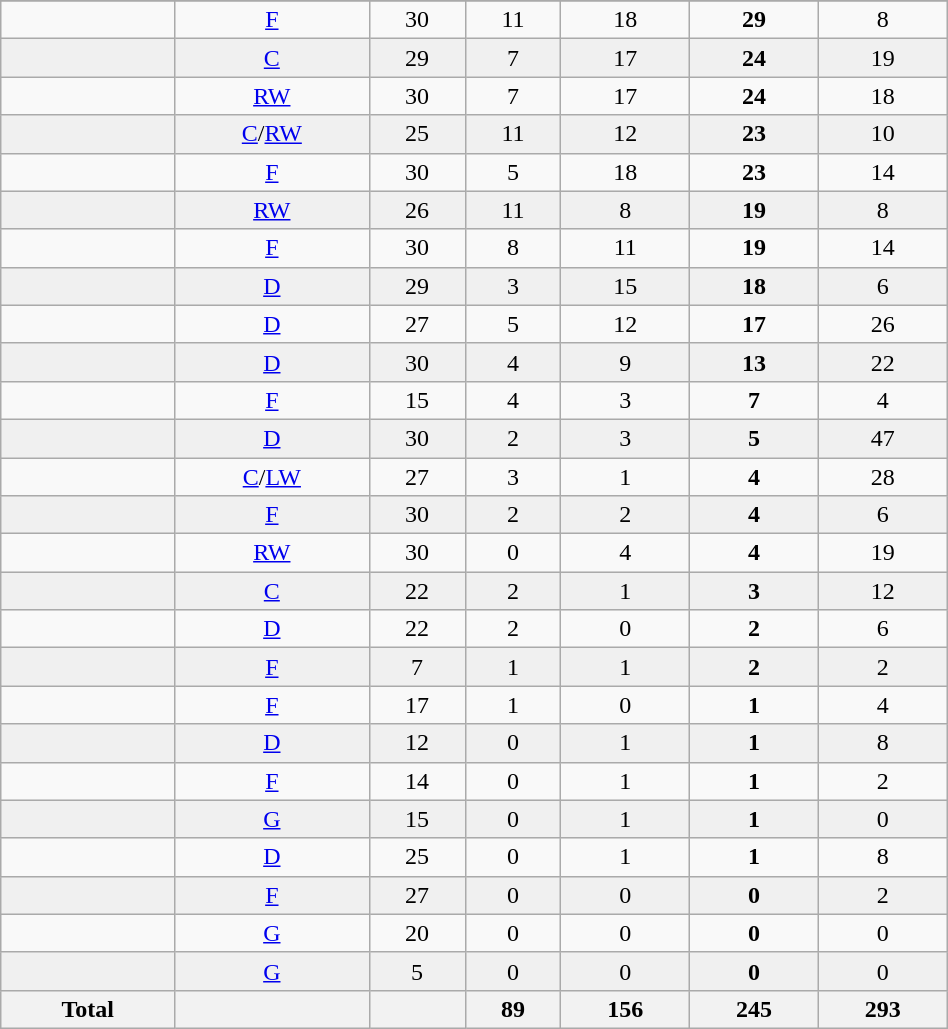<table class="wikitable sortable" width=50%>
<tr align="center">
</tr>
<tr align="center" bgcolor="">
<td></td>
<td><a href='#'>F</a></td>
<td>30</td>
<td>11</td>
<td>18</td>
<td><strong>29</strong></td>
<td>8</td>
</tr>
<tr align="center" bgcolor="f0f0f0">
<td></td>
<td><a href='#'>C</a></td>
<td>29</td>
<td>7</td>
<td>17</td>
<td><strong>24</strong></td>
<td>19</td>
</tr>
<tr align="center" bgcolor="">
<td></td>
<td><a href='#'>RW</a></td>
<td>30</td>
<td>7</td>
<td>17</td>
<td><strong>24</strong></td>
<td>18</td>
</tr>
<tr align="center" bgcolor="f0f0f0">
<td></td>
<td><a href='#'>C</a>/<a href='#'>RW</a></td>
<td>25</td>
<td>11</td>
<td>12</td>
<td><strong>23</strong></td>
<td>10</td>
</tr>
<tr align="center" bgcolor="">
<td></td>
<td><a href='#'>F</a></td>
<td>30</td>
<td>5</td>
<td>18</td>
<td><strong>23</strong></td>
<td>14</td>
</tr>
<tr align="center" bgcolor="f0f0f0">
<td></td>
<td><a href='#'>RW</a></td>
<td>26</td>
<td>11</td>
<td>8</td>
<td><strong>19</strong></td>
<td>8</td>
</tr>
<tr align="center" bgcolor="">
<td></td>
<td><a href='#'>F</a></td>
<td>30</td>
<td>8</td>
<td>11</td>
<td><strong>19</strong></td>
<td>14</td>
</tr>
<tr align="center" bgcolor="f0f0f0">
<td></td>
<td><a href='#'>D</a></td>
<td>29</td>
<td>3</td>
<td>15</td>
<td><strong>18</strong></td>
<td>6</td>
</tr>
<tr align="center" bgcolor="">
<td></td>
<td><a href='#'>D</a></td>
<td>27</td>
<td>5</td>
<td>12</td>
<td><strong>17</strong></td>
<td>26</td>
</tr>
<tr align="center" bgcolor="f0f0f0">
<td></td>
<td><a href='#'>D</a></td>
<td>30</td>
<td>4</td>
<td>9</td>
<td><strong>13</strong></td>
<td>22</td>
</tr>
<tr align="center" bgcolor="">
<td></td>
<td><a href='#'>F</a></td>
<td>15</td>
<td>4</td>
<td>3</td>
<td><strong>7</strong></td>
<td>4</td>
</tr>
<tr align="center" bgcolor="f0f0f0">
<td></td>
<td><a href='#'>D</a></td>
<td>30</td>
<td>2</td>
<td>3</td>
<td><strong>5</strong></td>
<td>47</td>
</tr>
<tr align="center" bgcolor="">
<td></td>
<td><a href='#'>C</a>/<a href='#'>LW</a></td>
<td>27</td>
<td>3</td>
<td>1</td>
<td><strong>4</strong></td>
<td>28</td>
</tr>
<tr align="center" bgcolor="f0f0f0">
<td></td>
<td><a href='#'>F</a></td>
<td>30</td>
<td>2</td>
<td>2</td>
<td><strong>4</strong></td>
<td>6</td>
</tr>
<tr align="center" bgcolor="">
<td></td>
<td><a href='#'>RW</a></td>
<td>30</td>
<td>0</td>
<td>4</td>
<td><strong>4</strong></td>
<td>19</td>
</tr>
<tr align="center" bgcolor="f0f0f0">
<td></td>
<td><a href='#'>C</a></td>
<td>22</td>
<td>2</td>
<td>1</td>
<td><strong>3</strong></td>
<td>12</td>
</tr>
<tr align="center" bgcolor="">
<td></td>
<td><a href='#'>D</a></td>
<td>22</td>
<td>2</td>
<td>0</td>
<td><strong>2</strong></td>
<td>6</td>
</tr>
<tr align="center" bgcolor="f0f0f0">
<td></td>
<td><a href='#'>F</a></td>
<td>7</td>
<td>1</td>
<td>1</td>
<td><strong>2</strong></td>
<td>2</td>
</tr>
<tr align="center" bgcolor="">
<td></td>
<td><a href='#'>F</a></td>
<td>17</td>
<td>1</td>
<td>0</td>
<td><strong>1</strong></td>
<td>4</td>
</tr>
<tr align="center" bgcolor="f0f0f0">
<td></td>
<td><a href='#'>D</a></td>
<td>12</td>
<td>0</td>
<td>1</td>
<td><strong>1</strong></td>
<td>8</td>
</tr>
<tr align="center" bgcolor="">
<td></td>
<td><a href='#'>F</a></td>
<td>14</td>
<td>0</td>
<td>1</td>
<td><strong>1</strong></td>
<td>2</td>
</tr>
<tr align="center" bgcolor="f0f0f0">
<td></td>
<td><a href='#'>G</a></td>
<td>15</td>
<td>0</td>
<td>1</td>
<td><strong>1</strong></td>
<td>0</td>
</tr>
<tr align="center" bgcolor="">
<td></td>
<td><a href='#'>D</a></td>
<td>25</td>
<td>0</td>
<td>1</td>
<td><strong>1</strong></td>
<td>8</td>
</tr>
<tr align="center" bgcolor="f0f0f0">
<td></td>
<td><a href='#'>F</a></td>
<td>27</td>
<td>0</td>
<td>0</td>
<td><strong>0</strong></td>
<td>2</td>
</tr>
<tr align="center" bgcolor="">
<td></td>
<td><a href='#'>G</a></td>
<td>20</td>
<td>0</td>
<td>0</td>
<td><strong>0</strong></td>
<td>0</td>
</tr>
<tr align="center" bgcolor="f0f0f0">
<td></td>
<td><a href='#'>G</a></td>
<td>5</td>
<td>0</td>
<td>0</td>
<td><strong>0</strong></td>
<td>0</td>
</tr>
<tr>
<th>Total</th>
<th></th>
<th></th>
<th>89</th>
<th>156</th>
<th>245</th>
<th>293</th>
</tr>
</table>
